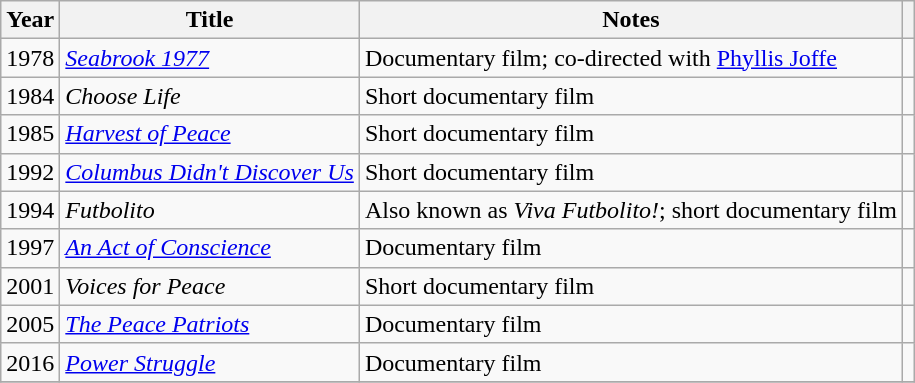<table class="wikitable sortable">
<tr>
<th>Year</th>
<th>Title</th>
<th class=unsortable>Notes</th>
<th class=unsortable></th>
</tr>
<tr>
<td>1978</td>
<td><em><a href='#'>Seabrook 1977</a></em></td>
<td>Documentary film; co-directed with <a href='#'>Phyllis Joffe</a></td>
<td></td>
</tr>
<tr>
<td>1984</td>
<td><em>Choose Life</em></td>
<td>Short documentary film</td>
<td></td>
</tr>
<tr>
<td>1985</td>
<td><em><a href='#'>Harvest of Peace</a></em></td>
<td>Short documentary film</td>
<td></td>
</tr>
<tr>
<td>1992</td>
<td><em><a href='#'>Columbus Didn't Discover Us</a></em></td>
<td>Short documentary film</td>
<td></td>
</tr>
<tr>
<td>1994</td>
<td><em>Futbolito</em></td>
<td>Also known as <em>Viva Futbolito!</em>; short documentary film</td>
<td></td>
</tr>
<tr>
<td>1997</td>
<td><em><a href='#'>An Act of Conscience</a></em></td>
<td>Documentary film</td>
<td></td>
</tr>
<tr>
<td>2001</td>
<td><em>Voices for Peace</em></td>
<td>Short documentary film</td>
<td></td>
</tr>
<tr>
<td>2005</td>
<td><em><a href='#'>The Peace Patriots</a></em></td>
<td>Documentary film</td>
<td></td>
</tr>
<tr>
<td>2016</td>
<td><em><a href='#'>Power Struggle</a></em></td>
<td>Documentary film</td>
<td></td>
</tr>
<tr>
</tr>
</table>
